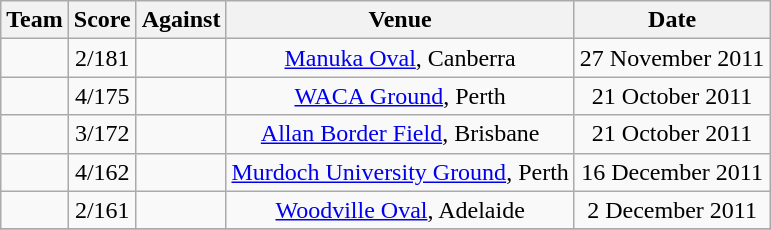<table class="wikitable sortable" style="text-align:center">
<tr>
<th class="unsortable">Team</th>
<th>Score</th>
<th>Against</th>
<th>Venue</th>
<th>Date</th>
</tr>
<tr>
<td style="text-align:left;"></td>
<td>2/181</td>
<td style="text-align:left;"></td>
<td><a href='#'>Manuka Oval</a>, Canberra</td>
<td>27 November 2011</td>
</tr>
<tr>
<td style="text-align:left;"></td>
<td>4/175</td>
<td style="text-align:left;"></td>
<td><a href='#'>WACA Ground</a>, Perth</td>
<td>21 October 2011</td>
</tr>
<tr>
<td style="text-align:left;"></td>
<td>3/172</td>
<td style="text-align:left;"></td>
<td><a href='#'>Allan Border Field</a>, Brisbane</td>
<td>21 October 2011</td>
</tr>
<tr>
<td style="text-align:left;"></td>
<td>4/162</td>
<td style="text-align:left;"></td>
<td><a href='#'>Murdoch University Ground</a>, Perth</td>
<td>16 December 2011</td>
</tr>
<tr>
<td style="text-align:left;"></td>
<td>2/161</td>
<td style="text-align:left;"></td>
<td><a href='#'>Woodville Oval</a>, Adelaide</td>
<td>2 December 2011</td>
</tr>
<tr>
</tr>
</table>
